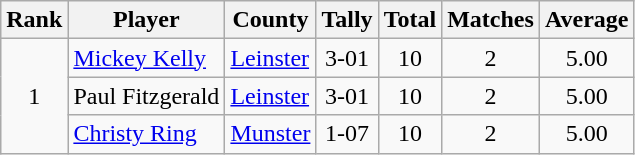<table class="wikitable">
<tr>
<th>Rank</th>
<th>Player</th>
<th>County</th>
<th>Tally</th>
<th>Total</th>
<th>Matches</th>
<th>Average</th>
</tr>
<tr>
<td rowspan=3 align=center>1</td>
<td><a href='#'>Mickey Kelly</a></td>
<td><a href='#'>Leinster</a></td>
<td align=center>3-01</td>
<td align=center>10</td>
<td align=center>2</td>
<td align=center>5.00</td>
</tr>
<tr>
<td>Paul Fitzgerald</td>
<td><a href='#'>Leinster</a></td>
<td align=center>3-01</td>
<td align=center>10</td>
<td align=center>2</td>
<td align=center>5.00</td>
</tr>
<tr>
<td><a href='#'>Christy Ring</a></td>
<td><a href='#'>Munster</a></td>
<td align=center>1-07</td>
<td align=center>10</td>
<td align=center>2</td>
<td align=center>5.00</td>
</tr>
</table>
